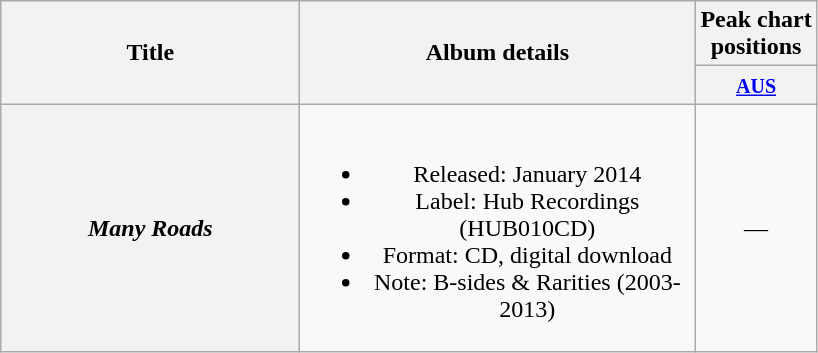<table class="wikitable plainrowheaders" style="text-align:center;" border="1">
<tr>
<th scope="col" rowspan="2" style="width:12em;">Title</th>
<th scope="col" rowspan="2" style="width:16em;">Album details</th>
<th scope="col" colspan="1">Peak chart<br>positions</th>
</tr>
<tr>
<th scope="col" style="text-align:center;"><small><a href='#'>AUS</a></small></th>
</tr>
<tr>
<th scope="row"><em>Many Roads</em></th>
<td><br><ul><li>Released: January 2014</li><li>Label: Hub Recordings (HUB010CD)</li><li>Format: CD, digital download</li><li>Note: B-sides & Rarities (2003-2013)</li></ul></td>
<td align="center">—</td>
</tr>
</table>
